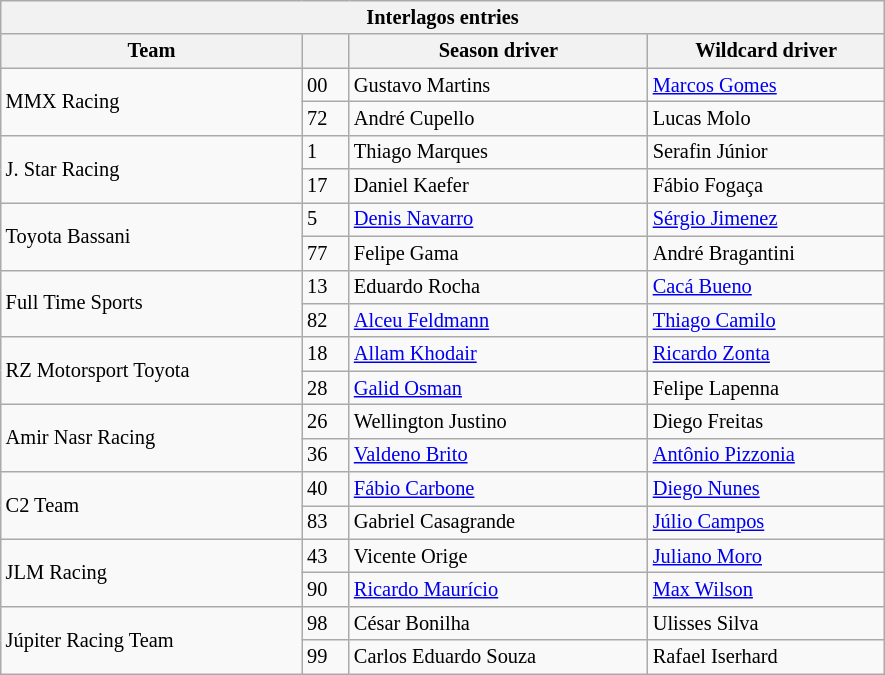<table class="wikitable collapsible collapsed" width=57.5% style="font-size: 85%; max-width: 590px">
<tr>
<th colspan="4">Interlagos entries</th>
</tr>
<tr>
<th>Team</th>
<th></th>
<th>Season driver</th>
<th>Wildcard driver</th>
</tr>
<tr>
<td rowspan=2>MMX Racing</td>
<td>00</td>
<td>Gustavo Martins</td>
<td><a href='#'>Marcos Gomes</a></td>
</tr>
<tr>
<td>72</td>
<td>André Cupello</td>
<td>Lucas Molo</td>
</tr>
<tr>
<td rowspan=2>J. Star Racing</td>
<td>1</td>
<td>Thiago Marques</td>
<td>Serafin Júnior</td>
</tr>
<tr>
<td>17</td>
<td>Daniel Kaefer</td>
<td>Fábio Fogaça</td>
</tr>
<tr>
<td rowspan=2>Toyota Bassani</td>
<td>5</td>
<td><a href='#'>Denis Navarro</a></td>
<td><a href='#'>Sérgio Jimenez</a></td>
</tr>
<tr>
<td>77</td>
<td>Felipe Gama</td>
<td>André Bragantini</td>
</tr>
<tr>
<td rowspan=2>Full Time Sports</td>
<td>13</td>
<td>Eduardo Rocha</td>
<td><a href='#'>Cacá Bueno</a></td>
</tr>
<tr>
<td>82</td>
<td><a href='#'>Alceu Feldmann</a></td>
<td><a href='#'>Thiago Camilo</a></td>
</tr>
<tr>
<td rowspan=2>RZ Motorsport Toyota</td>
<td>18</td>
<td><a href='#'>Allam Khodair</a></td>
<td><a href='#'>Ricardo Zonta</a></td>
</tr>
<tr>
<td>28</td>
<td><a href='#'>Galid Osman</a></td>
<td>Felipe Lapenna</td>
</tr>
<tr>
<td rowspan=2>Amir Nasr Racing</td>
<td>26</td>
<td>Wellington Justino</td>
<td>Diego Freitas</td>
</tr>
<tr>
<td>36</td>
<td><a href='#'>Valdeno Brito</a></td>
<td><a href='#'>Antônio Pizzonia</a></td>
</tr>
<tr>
<td rowspan=2>C2 Team</td>
<td>40</td>
<td><a href='#'>Fábio Carbone</a></td>
<td><a href='#'>Diego Nunes</a></td>
</tr>
<tr>
<td>83</td>
<td>Gabriel Casagrande</td>
<td><a href='#'>Júlio Campos</a></td>
</tr>
<tr>
<td rowspan=2>JLM Racing</td>
<td>43</td>
<td>Vicente Orige</td>
<td><a href='#'>Juliano Moro</a></td>
</tr>
<tr>
<td>90</td>
<td><a href='#'>Ricardo Maurício</a></td>
<td><a href='#'>Max Wilson</a></td>
</tr>
<tr>
<td rowspan=2>Júpiter Racing Team</td>
<td>98</td>
<td>César Bonilha</td>
<td>Ulisses Silva</td>
</tr>
<tr>
<td>99</td>
<td>Carlos Eduardo Souza</td>
<td>Rafael Iserhard</td>
</tr>
</table>
